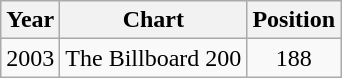<table class="wikitable">
<tr>
<th>Year</th>
<th>Chart</th>
<th>Position</th>
</tr>
<tr>
<td>2003</td>
<td>The Billboard 200</td>
<td align="center">188</td>
</tr>
</table>
